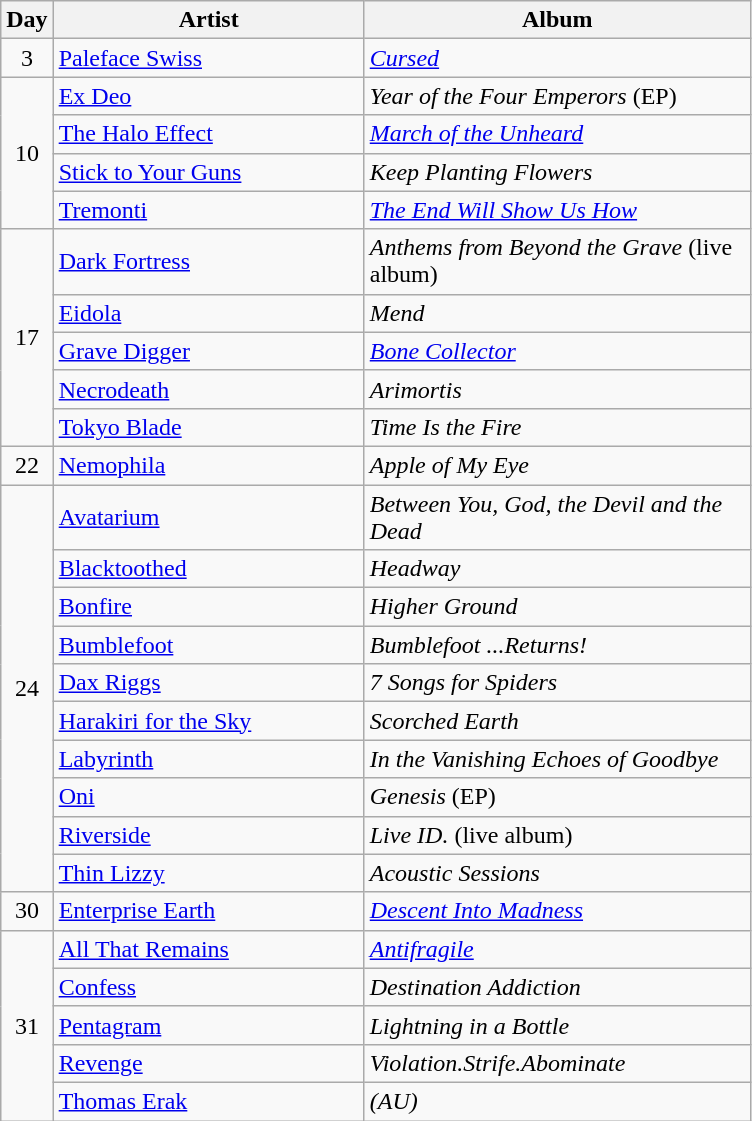<table class="wikitable" id="table_January">
<tr>
<th style="width:20px;">Day</th>
<th style="width:200px;">Artist</th>
<th style="width:250px;">Album</th>
</tr>
<tr>
<td style="text-align:center;" rowspan="1">3</td>
<td><a href='#'>Paleface Swiss</a></td>
<td><em><a href='#'>Cursed</a></em></td>
</tr>
<tr>
<td style="text-align:center;" rowspan="4">10</td>
<td><a href='#'>Ex Deo</a></td>
<td><em>Year of the Four Emperors</em> (EP)</td>
</tr>
<tr>
<td><a href='#'>The Halo Effect</a></td>
<td><em><a href='#'>March of the Unheard</a></em></td>
</tr>
<tr>
<td><a href='#'>Stick to Your Guns</a></td>
<td><em>Keep Planting Flowers</em></td>
</tr>
<tr>
<td><a href='#'>Tremonti</a></td>
<td><em><a href='#'>The End Will Show Us How</a></em></td>
</tr>
<tr>
<td style="text-align:center;" rowspan="5">17</td>
<td><a href='#'>Dark Fortress</a></td>
<td><em>Anthems from Beyond the Grave</em> (live album)</td>
</tr>
<tr>
<td><a href='#'>Eidola</a></td>
<td><em>Mend</em></td>
</tr>
<tr>
<td><a href='#'>Grave Digger</a></td>
<td><em><a href='#'>Bone Collector</a></em></td>
</tr>
<tr>
<td><a href='#'>Necrodeath</a></td>
<td><em>Arimortis</em></td>
</tr>
<tr>
<td><a href='#'>Tokyo Blade</a></td>
<td><em>Time Is the Fire</em></td>
</tr>
<tr>
<td style="text-align:center;" rowspan="1">22</td>
<td><a href='#'>Nemophila</a></td>
<td><em>Apple of My Eye</em></td>
</tr>
<tr>
<td style="text-align:center;" rowspan="10">24</td>
<td><a href='#'>Avatarium</a></td>
<td><em>Between You, God, the Devil and the Dead</em></td>
</tr>
<tr>
<td><a href='#'>Blacktoothed</a></td>
<td><em>Headway</em></td>
</tr>
<tr>
<td><a href='#'>Bonfire</a></td>
<td><em>Higher Ground</em></td>
</tr>
<tr>
<td><a href='#'>Bumblefoot</a></td>
<td><em>Bumblefoot ...Returns!</em></td>
</tr>
<tr>
<td><a href='#'>Dax Riggs</a></td>
<td><em>7 Songs for Spiders</em></td>
</tr>
<tr>
<td><a href='#'>Harakiri for the Sky</a></td>
<td><em>Scorched Earth</em></td>
</tr>
<tr>
<td><a href='#'>Labyrinth</a></td>
<td><em>In the Vanishing Echoes of Goodbye</em></td>
</tr>
<tr>
<td><a href='#'>Oni</a></td>
<td><em>Genesis</em> (EP)</td>
</tr>
<tr>
<td><a href='#'>Riverside</a></td>
<td><em>Live ID.</em> (live album)</td>
</tr>
<tr>
<td><a href='#'>Thin Lizzy</a></td>
<td><em>Acoustic Sessions</em></td>
</tr>
<tr>
<td style="text-align:center;" rowspan="1">30</td>
<td><a href='#'>Enterprise Earth</a></td>
<td><em><a href='#'>Descent Into Madness</a></em></td>
</tr>
<tr>
<td style="text-align:center;" rowspan="5">31</td>
<td><a href='#'>All That Remains</a></td>
<td><em><a href='#'>Antifragile</a></em></td>
</tr>
<tr>
<td><a href='#'>Confess</a></td>
<td><em>Destination Addiction</em></td>
</tr>
<tr>
<td><a href='#'>Pentagram</a></td>
<td><em>Lightning in a Bottle</em></td>
</tr>
<tr>
<td><a href='#'>Revenge</a></td>
<td><em>Violation.Strife.Abominate</em></td>
</tr>
<tr>
<td><a href='#'>Thomas Erak</a></td>
<td><em>(AU)</em></td>
</tr>
</table>
